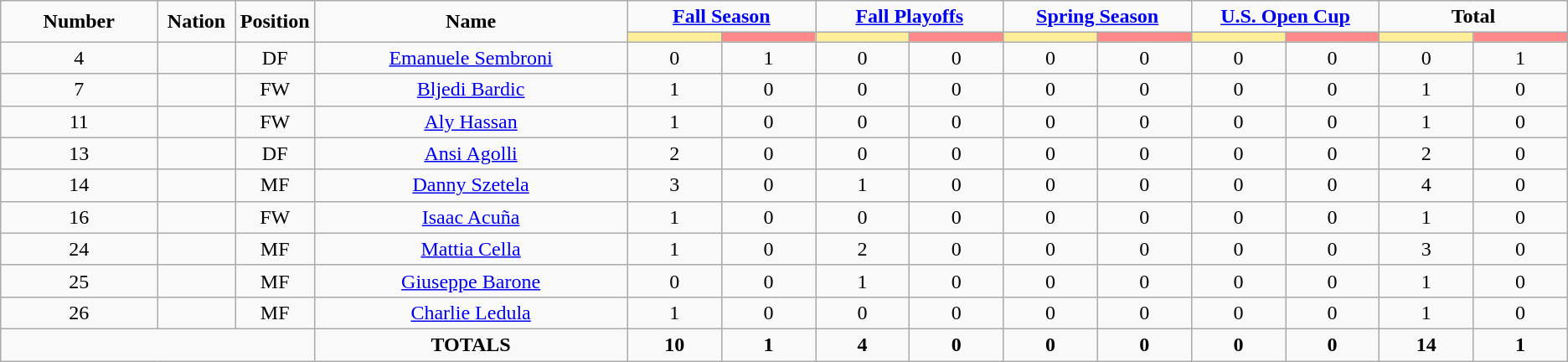<table class="wikitable" style="text-align:center;">
<tr>
<td rowspan="2"  style="width:10%; text-align:center;"><strong>Number</strong></td>
<td rowspan="2"  style="width:5%; text-align:center;"><strong>Nation</strong></td>
<td rowspan="2"  style="width:5%; text-align:center;"><strong>Position</strong></td>
<td rowspan="2"  style="width:20%; text-align:center;"><strong>Name</strong></td>
<td colspan="2" style="text-align:center;"><strong><a href='#'>Fall Season</a></strong></td>
<td colspan="2" style="text-align:center;"><strong><a href='#'>Fall Playoffs</a></strong></td>
<td colspan="2" style="text-align:center;"><strong><a href='#'>Spring Season</a></strong></td>
<td colspan="2" style="text-align:center;"><strong><a href='#'>U.S. Open Cup</a></strong></td>
<td colspan="2" style="text-align:center;"><strong>Total</strong></td>
</tr>
<tr>
<th style="width:60px; background:#fe9;"></th>
<th style="width:60px; background:#ff8888;"></th>
<th style="width:60px; background:#fe9;"></th>
<th style="width:60px; background:#ff8888;"></th>
<th style="width:60px; background:#fe9;"></th>
<th style="width:60px; background:#ff8888;"></th>
<th style="width:60px; background:#fe9;"></th>
<th style="width:60px; background:#ff8888;"></th>
<th style="width:60px; background:#fe9;"></th>
<th style="width:60px; background:#ff8888;"></th>
</tr>
<tr>
<td>4</td>
<td></td>
<td>DF</td>
<td><a href='#'>Emanuele Sembroni</a></td>
<td>0</td>
<td>1</td>
<td>0</td>
<td>0</td>
<td>0</td>
<td>0</td>
<td>0</td>
<td>0</td>
<td>0</td>
<td>1</td>
</tr>
<tr>
<td>7</td>
<td></td>
<td>FW</td>
<td><a href='#'>Bljedi Bardic</a></td>
<td>1</td>
<td>0</td>
<td>0</td>
<td>0</td>
<td>0</td>
<td>0</td>
<td>0</td>
<td>0</td>
<td>1</td>
<td>0</td>
</tr>
<tr>
<td>11</td>
<td></td>
<td>FW</td>
<td><a href='#'>Aly Hassan</a></td>
<td>1</td>
<td>0</td>
<td>0</td>
<td>0</td>
<td>0</td>
<td>0</td>
<td>0</td>
<td>0</td>
<td>1</td>
<td>0</td>
</tr>
<tr>
<td>13</td>
<td></td>
<td>DF</td>
<td><a href='#'>Ansi Agolli</a></td>
<td>2</td>
<td>0</td>
<td>0</td>
<td>0</td>
<td>0</td>
<td>0</td>
<td>0</td>
<td>0</td>
<td>2</td>
<td>0</td>
</tr>
<tr>
<td>14</td>
<td></td>
<td>MF</td>
<td><a href='#'>Danny Szetela</a></td>
<td>3</td>
<td>0</td>
<td>1</td>
<td>0</td>
<td>0</td>
<td>0</td>
<td>0</td>
<td>0</td>
<td>4</td>
<td>0</td>
</tr>
<tr>
<td>16</td>
<td></td>
<td>FW</td>
<td><a href='#'>Isaac Acuña</a></td>
<td>1</td>
<td>0</td>
<td>0</td>
<td>0</td>
<td>0</td>
<td>0</td>
<td>0</td>
<td>0</td>
<td>1</td>
<td>0</td>
</tr>
<tr>
<td>24</td>
<td></td>
<td>MF</td>
<td><a href='#'>Mattia Cella</a></td>
<td>1</td>
<td>0</td>
<td>2</td>
<td>0</td>
<td>0</td>
<td>0</td>
<td>0</td>
<td>0</td>
<td>3</td>
<td>0</td>
</tr>
<tr>
<td>25</td>
<td></td>
<td>MF</td>
<td><a href='#'>Giuseppe Barone</a></td>
<td>0</td>
<td>0</td>
<td>1</td>
<td>0</td>
<td>0</td>
<td>0</td>
<td>0</td>
<td>0</td>
<td>1</td>
<td>0</td>
</tr>
<tr>
<td>26</td>
<td></td>
<td>MF</td>
<td><a href='#'>Charlie Ledula</a></td>
<td>1</td>
<td>0</td>
<td>0</td>
<td>0</td>
<td>0</td>
<td>0</td>
<td>0</td>
<td>0</td>
<td>1</td>
<td>0</td>
</tr>
<tr>
<td colspan="3"></td>
<td><strong>TOTALS</strong></td>
<td><strong>10</strong></td>
<td><strong>1</strong></td>
<td><strong>4</strong></td>
<td><strong>0</strong></td>
<td><strong>0</strong></td>
<td><strong>0</strong></td>
<td><strong>0</strong></td>
<td><strong>0</strong></td>
<td><strong>14</strong></td>
<td><strong>1</strong></td>
</tr>
</table>
